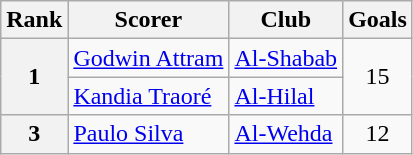<table class="wikitable" style="text-align:center">
<tr>
<th>Rank</th>
<th>Scorer</th>
<th>Club</th>
<th>Goals </th>
</tr>
<tr>
<th rowspan="2">1</th>
<td align="left"> <a href='#'>Godwin Attram</a></td>
<td align="left"><a href='#'>Al-Shabab</a></td>
<td rowspan="2">15</td>
</tr>
<tr>
<td align="left"> <a href='#'>Kandia Traoré</a></td>
<td align="left"><a href='#'>Al-Hilal</a></td>
</tr>
<tr>
<th>3</th>
<td align="left"> <a href='#'>Paulo Silva</a></td>
<td align="left"><a href='#'>Al-Wehda</a></td>
<td>12</td>
</tr>
</table>
